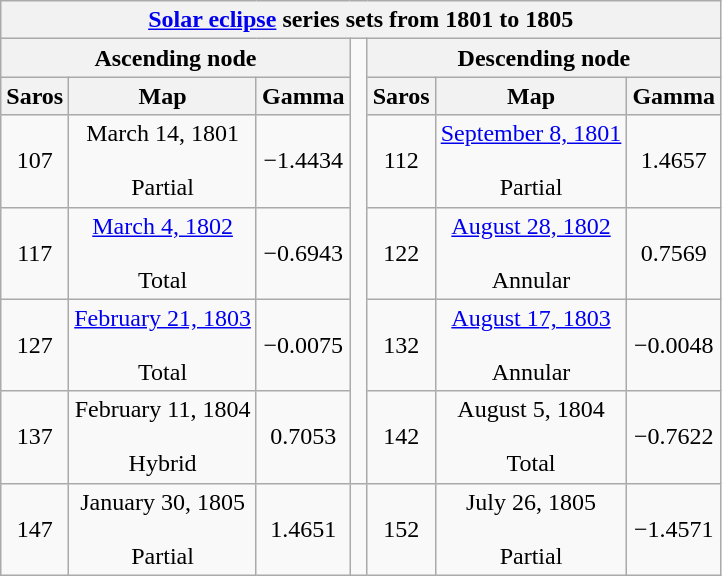<table class="wikitable mw-collapsible mw-collapsed">
<tr>
<th class="nowrap" colspan="7"><a href='#'>Solar eclipse</a> series sets from 1801 to 1805</th>
</tr>
<tr>
<th scope="col" colspan="3">Ascending node</th>
<td rowspan="6"> </td>
<th scope="col" colspan="3">Descending node</th>
</tr>
<tr style="text-align: center;">
<th scope="col">Saros</th>
<th scope="col">Map</th>
<th scope="col">Gamma</th>
<th scope="col">Saros</th>
<th scope="col">Map</th>
<th scope="col">Gamma</th>
</tr>
<tr style="text-align: center;">
<td>107</td>
<td>March 14, 1801<br><br>Partial</td>
<td>−1.4434</td>
<td>112</td>
<td><a href='#'>September 8, 1801</a><br><br>Partial</td>
<td>1.4657</td>
</tr>
<tr style="text-align: center;">
<td>117</td>
<td><a href='#'>March 4, 1802</a><br><br>Total</td>
<td>−0.6943</td>
<td>122</td>
<td><a href='#'>August 28, 1802</a><br><br>Annular</td>
<td>0.7569</td>
</tr>
<tr style="text-align: center;">
<td>127</td>
<td><a href='#'>February 21, 1803</a><br><br>Total</td>
<td>−0.0075</td>
<td>132</td>
<td><a href='#'>August 17, 1803</a><br><br>Annular</td>
<td>−0.0048</td>
</tr>
<tr style="text-align: center;">
<td>137</td>
<td>February 11, 1804<br><br>Hybrid</td>
<td>0.7053</td>
<td>142</td>
<td>August 5, 1804<br><br>Total</td>
<td>−0.7622</td>
</tr>
<tr style="text-align: center;">
<td>147</td>
<td>January 30, 1805<br><br>Partial</td>
<td>1.4651</td>
<td></td>
<td>152</td>
<td>July 26, 1805<br><br>Partial</td>
<td>−1.4571</td>
</tr>
</table>
